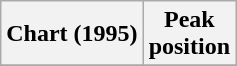<table class="wikitable sortable plainrowheaders" style="text-align:center;">
<tr>
<th scope="col">Chart (1995)</th>
<th scope="col">Peak<br>position</th>
</tr>
<tr>
</tr>
</table>
